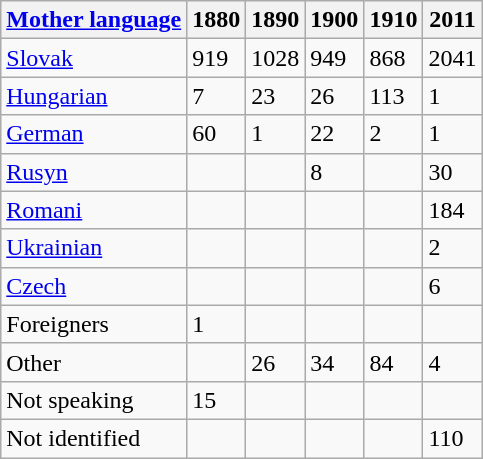<table class="wikitable">
<tr>
<th><strong><a href='#'>Mother language</a></strong></th>
<th><strong>1880</strong></th>
<th><strong>1890</strong></th>
<th><strong>1900</strong></th>
<th><strong>1910</strong></th>
<th><strong>2011</strong></th>
</tr>
<tr>
<td><a href='#'>Slovak</a></td>
<td>919</td>
<td>1028</td>
<td>949</td>
<td>868</td>
<td>2041</td>
</tr>
<tr>
<td><a href='#'>Hungarian</a></td>
<td>7</td>
<td>23</td>
<td>26</td>
<td>113</td>
<td>1</td>
</tr>
<tr>
<td><a href='#'>German</a></td>
<td>60</td>
<td>1</td>
<td>22</td>
<td>2</td>
<td>1</td>
</tr>
<tr>
<td><a href='#'>Rusyn</a></td>
<td></td>
<td></td>
<td>8</td>
<td></td>
<td>30</td>
</tr>
<tr>
<td><a href='#'>Romani</a></td>
<td></td>
<td></td>
<td></td>
<td></td>
<td>184</td>
</tr>
<tr>
<td><a href='#'>Ukrainian</a></td>
<td></td>
<td></td>
<td></td>
<td></td>
<td>2</td>
</tr>
<tr>
<td><a href='#'>Czech</a></td>
<td></td>
<td></td>
<td></td>
<td></td>
<td>6</td>
</tr>
<tr>
<td>Foreigners</td>
<td>1</td>
<td></td>
<td></td>
<td></td>
<td></td>
</tr>
<tr>
<td>Other</td>
<td></td>
<td>26</td>
<td>34</td>
<td>84</td>
<td>4</td>
</tr>
<tr>
<td>Not speaking</td>
<td>15</td>
<td></td>
<td></td>
<td></td>
<td></td>
</tr>
<tr>
<td>Not identified</td>
<td></td>
<td></td>
<td></td>
<td></td>
<td>110</td>
</tr>
</table>
